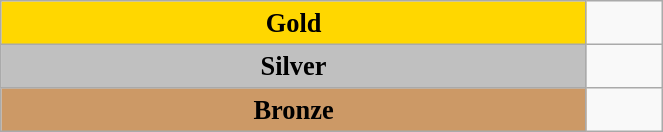<table class="wikitable" style=" text-align:center; font-size:110%;" width="35%">
<tr>
<td bgcolor="gold"><strong>Gold</strong></td>
<td></td>
</tr>
<tr>
<td bgcolor="silver"><strong>Silver</strong></td>
<td></td>
</tr>
<tr>
<td bgcolor="cc9966"><strong>Bronze</strong></td>
<td></td>
</tr>
</table>
